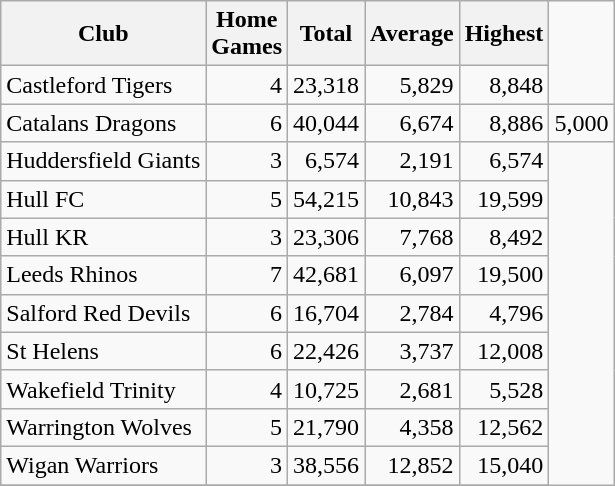<table class="wikitable sortable" style="text-align:right">
<tr>
<th>Club</th>
<th>Home<br>Games</th>
<th>Total</th>
<th>Average</th>
<th>Highest</th>
</tr>
<tr>
<td style="text-align:left"> Castleford Tigers</td>
<td>4</td>
<td>23,318</td>
<td>5,829</td>
<td>8,848</td>
</tr>
<tr>
<td style="text-align:left"> Catalans Dragons</td>
<td>6</td>
<td>40,044</td>
<td>6,674</td>
<td>8,886</td>
<td>5,000</td>
</tr>
<tr>
<td style="text-align:left"> Huddersfield Giants</td>
<td>3</td>
<td>6,574</td>
<td>2,191</td>
<td>6,574</td>
</tr>
<tr>
<td style="text-align:left"> Hull FC</td>
<td>5</td>
<td>54,215</td>
<td>10,843</td>
<td>19,599</td>
</tr>
<tr>
<td style="text-align:left"> Hull KR</td>
<td>3</td>
<td>23,306</td>
<td>7,768</td>
<td>8,492</td>
</tr>
<tr>
<td style="text-align:left"> Leeds Rhinos</td>
<td>7</td>
<td>42,681</td>
<td>6,097</td>
<td>19,500</td>
</tr>
<tr>
<td style="text-align:left"> Salford Red Devils</td>
<td>6</td>
<td>16,704</td>
<td>2,784</td>
<td>4,796</td>
</tr>
<tr>
<td style="text-align:left"> St Helens</td>
<td>6</td>
<td>22,426</td>
<td>3,737</td>
<td>12,008</td>
</tr>
<tr>
<td style="text-align:left"> Wakefield Trinity</td>
<td>4</td>
<td>10,725</td>
<td>2,681</td>
<td>5,528</td>
</tr>
<tr>
<td style="text-align:left"> Warrington Wolves</td>
<td>5</td>
<td>21,790</td>
<td>4,358</td>
<td>12,562</td>
</tr>
<tr>
<td style="text-align:left"> Wigan Warriors</td>
<td>3</td>
<td>38,556</td>
<td>12,852</td>
<td>15,040</td>
</tr>
<tr>
</tr>
</table>
